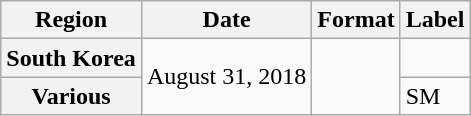<table class="wikitable plainrowheaders">
<tr>
<th>Region</th>
<th>Date</th>
<th>Format</th>
<th>Label</th>
</tr>
<tr>
<th scope="row">South Korea</th>
<td rowspan="2">August 31, 2018</td>
<td rowspan="2"></td>
<td></td>
</tr>
<tr>
<th scope="row">Various</th>
<td>SM</td>
</tr>
</table>
